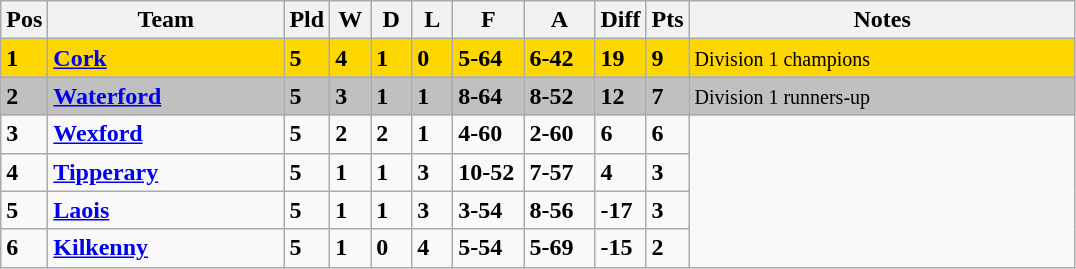<table class="wikitable" style="text-align: centre;">
<tr>
<th width=20>Pos</th>
<th width=150>Team</th>
<th width=20>Pld</th>
<th width=20>W</th>
<th width=20>D</th>
<th width=20>L</th>
<th width=40>F</th>
<th width=40>A</th>
<th width=20>Diff</th>
<th width=20>Pts</th>
<th width=250>Notes</th>
</tr>
<tr style="background:gold;">
<td><strong>1</strong></td>
<td align=left><strong> <a href='#'>Cork</a> </strong></td>
<td><strong>5</strong></td>
<td><strong>4</strong></td>
<td><strong>1</strong></td>
<td><strong>0</strong></td>
<td><strong>5-64</strong></td>
<td><strong>6-42</strong></td>
<td><strong>19</strong></td>
<td><strong>9</strong></td>
<td><small> Division 1 champions</small></td>
</tr>
<tr style="background:silver;">
<td><strong>2</strong></td>
<td align=left><strong> <a href='#'>Waterford</a> </strong></td>
<td><strong>5</strong></td>
<td><strong>3</strong></td>
<td><strong>1</strong></td>
<td><strong>1</strong></td>
<td><strong>8-64</strong></td>
<td><strong>8-52</strong></td>
<td><strong>12</strong></td>
<td><strong>7</strong></td>
<td><small> Division 1 runners-up</small></td>
</tr>
<tr style>
<td><strong>3</strong></td>
<td align=left><strong> <a href='#'>Wexford</a> </strong></td>
<td><strong>5</strong></td>
<td><strong>2</strong></td>
<td><strong>2</strong></td>
<td><strong>1</strong></td>
<td><strong>4-60</strong></td>
<td><strong>2-60</strong></td>
<td><strong>6</strong></td>
<td><strong>6</strong></td>
</tr>
<tr style>
<td><strong>4</strong></td>
<td align=left><strong> <a href='#'>Tipperary</a> </strong></td>
<td><strong>5</strong></td>
<td><strong>1</strong></td>
<td><strong>1</strong></td>
<td><strong>3</strong></td>
<td><strong>10-52</strong></td>
<td><strong>7-57</strong></td>
<td><strong>4</strong></td>
<td><strong>3</strong></td>
</tr>
<tr style>
<td><strong>5</strong></td>
<td align=left><strong> <a href='#'>Laois</a> </strong></td>
<td><strong>5</strong></td>
<td><strong>1</strong></td>
<td><strong>1</strong></td>
<td><strong>3</strong></td>
<td><strong>3-54</strong></td>
<td><strong>8-56</strong></td>
<td><strong>-17</strong></td>
<td><strong>3</strong></td>
</tr>
<tr style>
<td><strong>6</strong></td>
<td align=left><strong> <a href='#'>Kilkenny</a> </strong></td>
<td><strong>5</strong></td>
<td><strong>1</strong></td>
<td><strong>0</strong></td>
<td><strong>4</strong></td>
<td><strong>5-54</strong></td>
<td><strong>5-69</strong></td>
<td><strong>-15</strong></td>
<td><strong>2</strong></td>
</tr>
</table>
